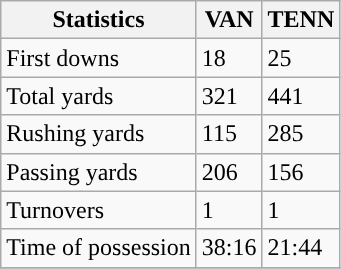<table class="wikitable" style="float: left;">
<tr>
<th>Statistics</th>
<th>VAN</th>
<th>TENN</th>
</tr>
<tr>
<td>First downs</td>
<td>18</td>
<td>25</td>
</tr>
<tr>
<td>Total yards</td>
<td>321</td>
<td>441</td>
</tr>
<tr>
<td>Rushing yards</td>
<td>115</td>
<td>285</td>
</tr>
<tr>
<td>Passing yards</td>
<td>206</td>
<td>156</td>
</tr>
<tr>
<td>Turnovers</td>
<td>1</td>
<td>1</td>
</tr>
<tr>
<td>Time of possession</td>
<td>38:16</td>
<td>21:44</td>
</tr>
<tr>
</tr>
</table>
